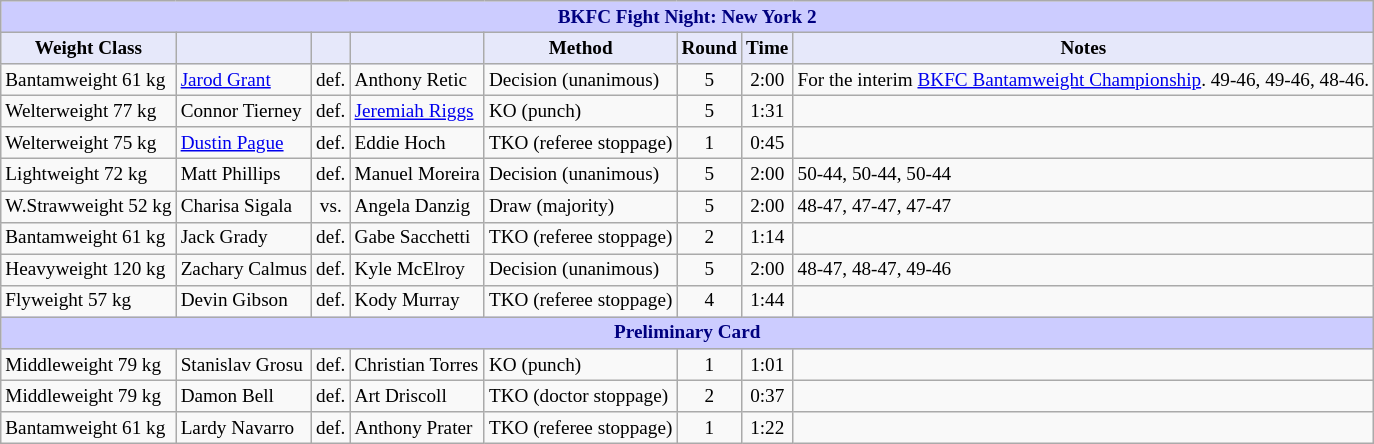<table class="wikitable" style="font-size: 80%;">
<tr>
<th colspan="8" style="background-color: #ccf; color: #000080; text-align: center;"><strong>BKFC Fight Night: New York 2</strong></th>
</tr>
<tr>
<th colspan="1" style="background-color: #E6E8FA; color: #000000; text-align: center;">Weight Class</th>
<th colspan="1" style="background-color: #E6E8FA; color: #000000; text-align: center;"></th>
<th colspan="1" style="background-color: #E6E8FA; color: #000000; text-align: center;"></th>
<th colspan="1" style="background-color: #E6E8FA; color: #000000; text-align: center;"></th>
<th colspan="1" style="background-color: #E6E8FA; color: #000000; text-align: center;">Method</th>
<th colspan="1" style="background-color: #E6E8FA; color: #000000; text-align: center;">Round</th>
<th colspan="1" style="background-color: #E6E8FA; color: #000000; text-align: center;">Time</th>
<th colspan="1" style="background-color: #E6E8FA; color: #000000; text-align: center;">Notes</th>
</tr>
<tr>
<td>Bantamweight 61 kg</td>
<td> <a href='#'>Jarod Grant</a></td>
<td align=center>def.</td>
<td> Anthony Retic</td>
<td>Decision (unanimous)</td>
<td align=center>5</td>
<td align=center>2:00</td>
<td>For the interim <a href='#'>BKFC Bantamweight Championship</a>. 49-46, 49-46, 48-46.</td>
</tr>
<tr>
<td>Welterweight 77 kg</td>
<td> Connor Tierney</td>
<td align=center>def.</td>
<td> <a href='#'>Jeremiah Riggs</a></td>
<td>KO (punch)</td>
<td align=center>5</td>
<td align=center>1:31</td>
<td></td>
</tr>
<tr>
<td>Welterweight 75 kg</td>
<td> <a href='#'>Dustin Pague</a></td>
<td align=center>def.</td>
<td> Eddie Hoch</td>
<td>TKO (referee stoppage)</td>
<td align=center>1</td>
<td align=center>0:45</td>
<td></td>
</tr>
<tr>
<td>Lightweight 72 kg</td>
<td> Matt Phillips</td>
<td align=center>def.</td>
<td> Manuel Moreira</td>
<td>Decision (unanimous)</td>
<td align=center>5</td>
<td align=center>2:00</td>
<td>50-44, 50-44, 50-44</td>
</tr>
<tr>
<td>W.Strawweight 52 kg</td>
<td> Charisa Sigala</td>
<td align=center>vs.</td>
<td> Angela Danzig</td>
<td>Draw (majority)</td>
<td align=center>5</td>
<td align=center>2:00</td>
<td>48-47, 47-47, 47-47</td>
</tr>
<tr>
<td>Bantamweight 61 kg</td>
<td> Jack Grady</td>
<td align=center>def.</td>
<td> Gabe Sacchetti</td>
<td>TKO (referee stoppage)</td>
<td align=center>2</td>
<td align=center>1:14</td>
<td></td>
</tr>
<tr>
<td>Heavyweight 120 kg</td>
<td> Zachary Calmus</td>
<td align=center>def.</td>
<td> Kyle McElroy</td>
<td>Decision (unanimous)</td>
<td align=center>5</td>
<td align=center>2:00</td>
<td>48-47, 48-47, 49-46</td>
</tr>
<tr>
<td>Flyweight 57 kg</td>
<td> Devin Gibson</td>
<td align=center>def.</td>
<td> Kody Murray</td>
<td>TKO (referee stoppage)</td>
<td align=center>4</td>
<td align=center>1:44</td>
<td></td>
</tr>
<tr>
<th colspan="8" style="background-color: #ccf; color: #000080; text-align: center;"><strong>Preliminary Card</strong></th>
</tr>
<tr>
<td>Middleweight 79 kg</td>
<td> Stanislav Grosu</td>
<td align=center>def.</td>
<td> Christian Torres</td>
<td>KO (punch)</td>
<td align=center>1</td>
<td align=center>1:01</td>
<td></td>
</tr>
<tr>
<td>Middleweight 79 kg</td>
<td> Damon Bell</td>
<td align=center>def.</td>
<td> Art Driscoll</td>
<td>TKO (doctor stoppage)</td>
<td align=center>2</td>
<td align=center>0:37</td>
<td></td>
</tr>
<tr>
<td>Bantamweight 61 kg</td>
<td> Lardy Navarro</td>
<td align=center>def.</td>
<td> Anthony Prater</td>
<td>TKO (referee stoppage)</td>
<td align=center>1</td>
<td align=center>1:22</td>
<td></td>
</tr>
</table>
